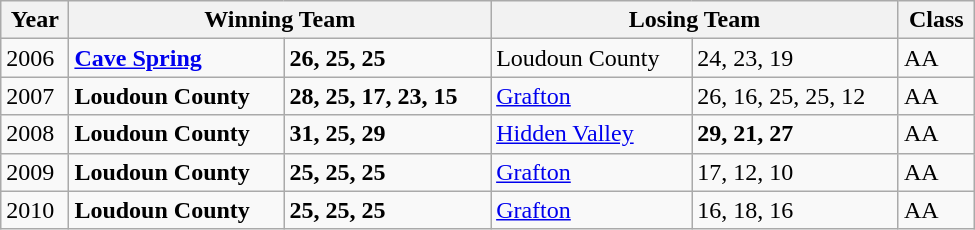<table class="wikitable collapsible collapsed" style="width:650px;">
<tr>
<th>Year</th>
<th colspan=2>Winning Team</th>
<th colspan=2>Losing Team</th>
<th>Class</th>
</tr>
<tr>
<td>2006</td>
<td><strong><a href='#'>Cave Spring</a></strong></td>
<td><strong>26, 25, 25</strong></td>
<td>Loudoun County</td>
<td>24, 23, 19</td>
<td>AA</td>
</tr>
<tr>
<td>2007</td>
<td><strong>Loudoun County</strong></td>
<td><strong>28, 25, 17, 23, 15</strong></td>
<td><a href='#'>Grafton</a></td>
<td>26, 16, 25, 25, 12</td>
<td>AA</td>
</tr>
<tr>
<td>2008</td>
<td><strong>Loudoun County</strong></td>
<td><strong>31, 25, 29</strong></td>
<td><a href='#'>Hidden Valley</a></td>
<td><strong>29, 21, 27</strong></td>
<td>AA</td>
</tr>
<tr>
<td>2009</td>
<td><strong>Loudoun County</strong></td>
<td><strong>25, 25, 25</strong></td>
<td><a href='#'>Grafton</a></td>
<td>17, 12, 10</td>
<td>AA</td>
</tr>
<tr>
<td>2010</td>
<td><strong>Loudoun County</strong></td>
<td><strong>25, 25, 25</strong></td>
<td><a href='#'>Grafton</a></td>
<td>16, 18, 16</td>
<td>AA</td>
</tr>
</table>
